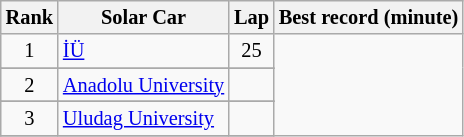<table class="wikitable sortable centre" style="font-size: 85%;">
<tr>
<th>Rank</th>
<th>Solar Car</th>
<th>Lap</th>
<th>Best record (minute)</th>
</tr>
<tr align="center">
<td>1</td>
<td align="left"><a href='#'>İÜ</a></td>
<td>25</td>
</tr>
<tr>
</tr>
<tr align="center">
<td>2</td>
<td align="left"><a href='#'>Anadolu University</a></td>
<td></td>
</tr>
<tr>
</tr>
<tr align="center">
<td>3</td>
<td align="left"><a href='#'>Uludag University</a></td>
<td></td>
</tr>
<tr>
</tr>
</table>
